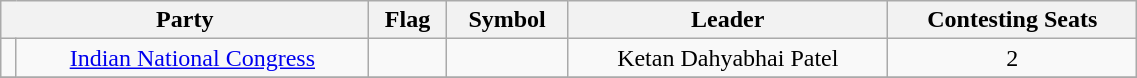<table class="wikitable"  width="60%"; style="text-align:center">
<tr>
<th colspan="2">Party</th>
<th>Flag</th>
<th>Symbol</th>
<th>Leader</th>
<th>Contesting Seats</th>
</tr>
<tr>
<td></td>
<td><a href='#'>Indian National Congress</a></td>
<td></td>
<td></td>
<td>Ketan Dahyabhai Patel</td>
<td>2</td>
</tr>
<tr>
</tr>
</table>
